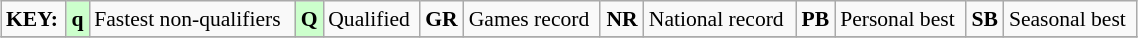<table class="wikitable" style="margin:0.5em auto; font-size:90%;position:relative;" width=60%>
<tr>
<td><strong>KEY:</strong></td>
<td bgcolor=ccffcc align=center><strong>q</strong></td>
<td>Fastest non-qualifiers</td>
<td bgcolor=ccffcc align=center><strong>Q</strong></td>
<td>Qualified</td>
<td align=center><strong>GR</strong></td>
<td>Games record</td>
<td align=center><strong>NR</strong></td>
<td>National record</td>
<td align=center><strong>PB</strong></td>
<td>Personal best</td>
<td align=center><strong>SB</strong></td>
<td>Seasonal best</td>
</tr>
<tr>
</tr>
</table>
